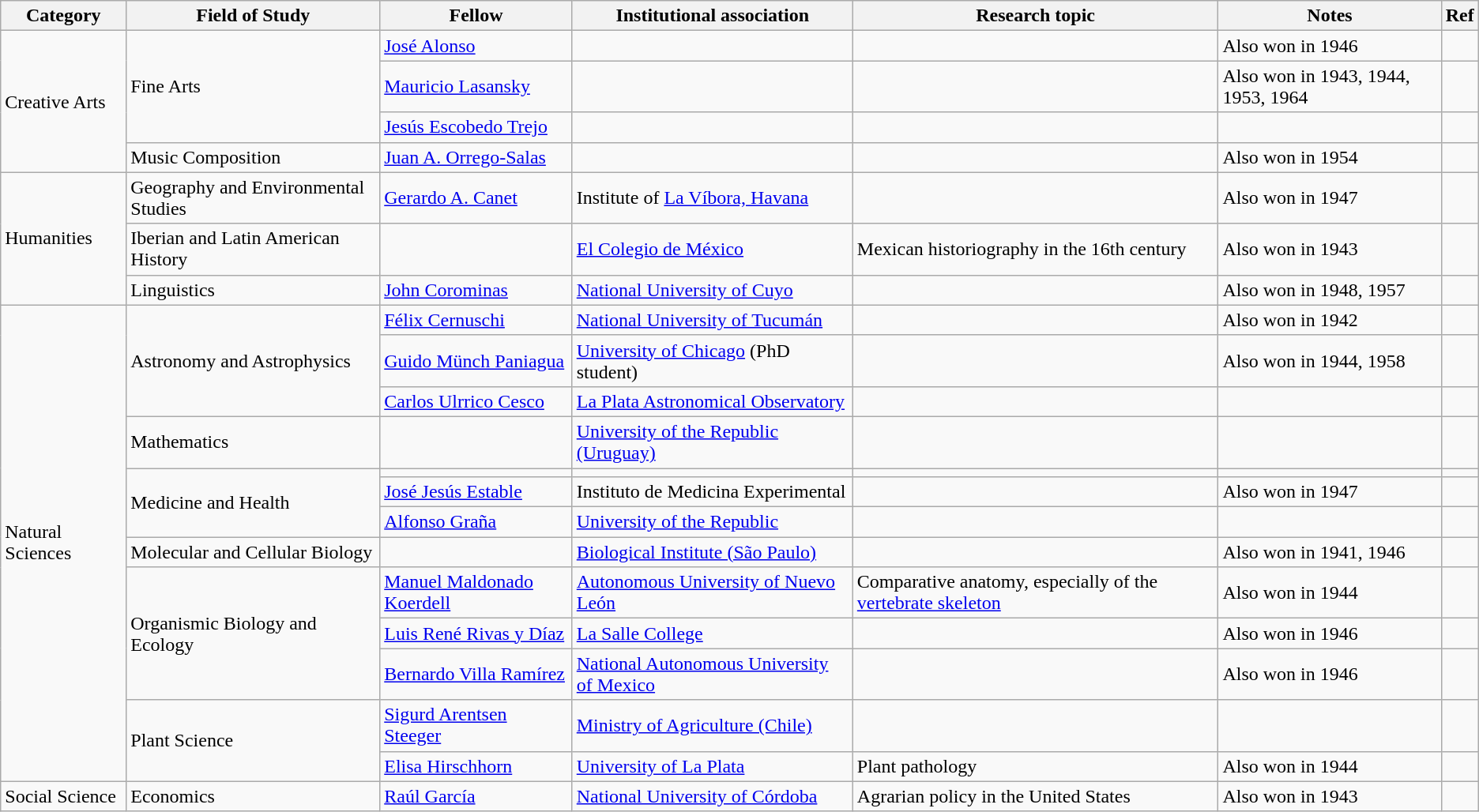<table class="wikitable sortable static-row-numbers static-row-header-text">
<tr>
<th>Category</th>
<th>Field of Study</th>
<th>Fellow</th>
<th>Institutional association </th>
<th>Research topic</th>
<th>Notes</th>
<th class="unsortable">Ref</th>
</tr>
<tr>
<td rowspan="4">Creative Arts</td>
<td rowspan="3">Fine Arts</td>
<td><a href='#'>José Alonso</a></td>
<td></td>
<td></td>
<td>Also won in 1946</td>
<td></td>
</tr>
<tr>
<td><a href='#'>Mauricio Lasansky</a></td>
<td></td>
<td></td>
<td>Also won in 1943, 1944, 1953, 1964</td>
<td></td>
</tr>
<tr>
<td><a href='#'>Jesús Escobedo Trejo</a></td>
<td></td>
<td></td>
<td></td>
<td></td>
</tr>
<tr>
<td>Music Composition</td>
<td><a href='#'>Juan A. Orrego-Salas</a></td>
<td></td>
<td></td>
<td>Also won in 1954</td>
<td></td>
</tr>
<tr>
<td rowspan="3">Humanities</td>
<td>Geography and Environmental Studies</td>
<td><a href='#'>Gerardo A. Canet</a></td>
<td>Institute of <a href='#'>La Víbora, Havana</a></td>
<td></td>
<td>Also won in 1947</td>
<td></td>
</tr>
<tr>
<td>Iberian and Latin American History</td>
<td></td>
<td><a href='#'>El Colegio de México</a></td>
<td>Mexican historiography in the 16th century</td>
<td>Also won in 1943</td>
<td></td>
</tr>
<tr>
<td>Linguistics</td>
<td><a href='#'>John Corominas</a></td>
<td><a href='#'>National University of Cuyo</a></td>
<td></td>
<td>Also won in 1948, 1957</td>
<td></td>
</tr>
<tr>
<td rowspan="13">Natural Sciences</td>
<td rowspan="3">Astronomy and Astrophysics</td>
<td><a href='#'>Félix Cernuschi</a></td>
<td><a href='#'>National University of Tucumán</a></td>
<td></td>
<td>Also won in 1942</td>
<td></td>
</tr>
<tr>
<td><a href='#'>Guido Münch Paniagua</a></td>
<td><a href='#'>University of Chicago</a> (PhD student)</td>
<td></td>
<td>Also won in 1944, 1958</td>
<td></td>
</tr>
<tr>
<td><a href='#'>Carlos Ulrrico Cesco</a></td>
<td><a href='#'>La Plata Astronomical Observatory</a></td>
<td></td>
<td></td>
<td></td>
</tr>
<tr>
<td>Mathematics</td>
<td></td>
<td><a href='#'>University of the Republic (Uruguay)</a></td>
<td></td>
<td></td>
<td></td>
</tr>
<tr>
<td rowspan="3">Medicine and Health</td>
<td></td>
<td></td>
<td></td>
<td></td>
<td></td>
</tr>
<tr>
<td><a href='#'>José Jesús Estable</a></td>
<td>Instituto de Medicina Experimental</td>
<td></td>
<td>Also won in 1947</td>
<td></td>
</tr>
<tr>
<td><a href='#'>Alfonso Graña</a></td>
<td><a href='#'>University of the Republic</a></td>
<td></td>
<td></td>
<td></td>
</tr>
<tr>
<td>Molecular and Cellular Biology</td>
<td></td>
<td><a href='#'>Biological Institute (São Paulo)</a></td>
<td></td>
<td>Also won in 1941, 1946</td>
<td></td>
</tr>
<tr>
<td rowspan="3">Organismic Biology and Ecology</td>
<td><a href='#'>Manuel Maldonado Koerdell</a></td>
<td><a href='#'>Autonomous University of Nuevo León</a></td>
<td>Comparative anatomy, especially of the <a href='#'>vertebrate skeleton</a></td>
<td>Also won in 1944</td>
<td></td>
</tr>
<tr>
<td><a href='#'>Luis René Rivas y Díaz</a></td>
<td><a href='#'>La Salle College</a></td>
<td></td>
<td>Also won in 1946</td>
<td></td>
</tr>
<tr>
<td><a href='#'>Bernardo Villa Ramírez</a></td>
<td><a href='#'>National Autonomous University of Mexico</a></td>
<td></td>
<td>Also won in 1946</td>
<td></td>
</tr>
<tr>
<td rowspan="2">Plant Science</td>
<td><a href='#'>Sigurd Arentsen Steeger</a></td>
<td><a href='#'>Ministry of Agriculture (Chile)</a></td>
<td></td>
<td></td>
<td></td>
</tr>
<tr>
<td><a href='#'>Elisa Hirschhorn</a></td>
<td><a href='#'>University of La Plata</a></td>
<td>Plant pathology</td>
<td>Also won in 1944</td>
<td></td>
</tr>
<tr>
<td>Social Science</td>
<td>Economics</td>
<td><a href='#'>Raúl García</a></td>
<td><a href='#'>National University of Córdoba</a></td>
<td>Agrarian policy in the United States</td>
<td>Also won in 1943</td>
<td></td>
</tr>
</table>
